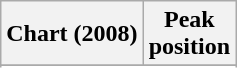<table class="wikitable sortable plainrowheaders">
<tr>
<th>Chart (2008)</th>
<th>Peak<br>position</th>
</tr>
<tr>
</tr>
<tr>
</tr>
<tr>
</tr>
</table>
